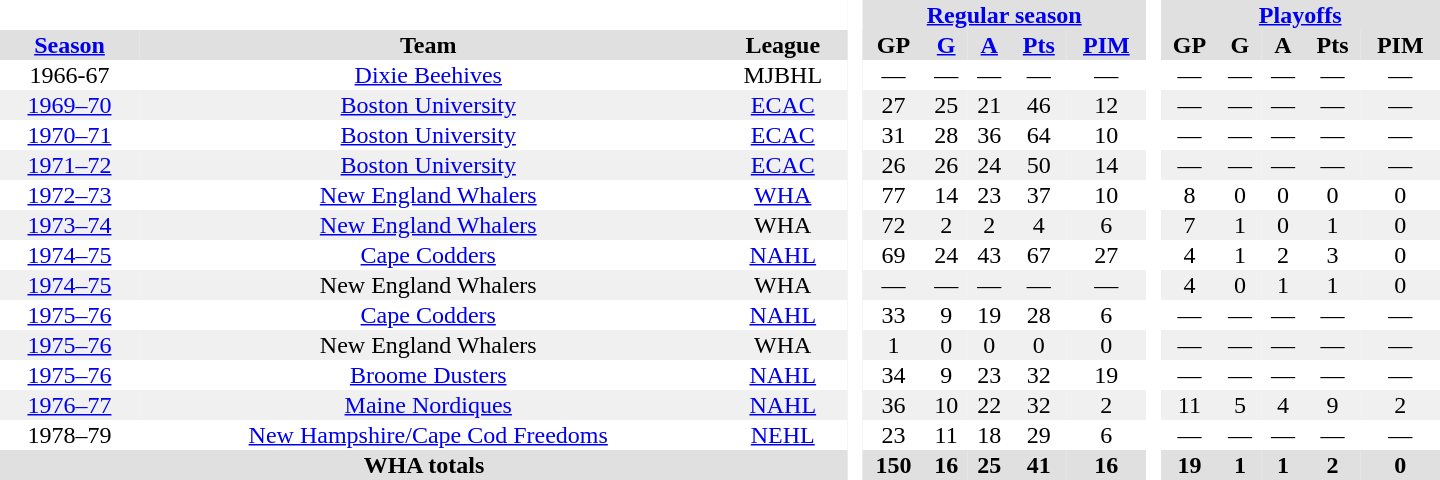<table border="0" cellpadding="1" cellspacing="0" style="text-align:center; width:60em">
<tr bgcolor="#e0e0e0">
<th colspan="3" bgcolor="#ffffff"> </th>
<th rowspan="99" bgcolor="#ffffff"> </th>
<th colspan="5"><a href='#'>Regular season</a></th>
<th rowspan="99" bgcolor="#ffffff"> </th>
<th colspan="5"><a href='#'>Playoffs</a></th>
</tr>
<tr bgcolor="#e0e0e0">
<th><a href='#'>Season</a></th>
<th>Team</th>
<th>League</th>
<th>GP</th>
<th><a href='#'>G</a></th>
<th><a href='#'>A</a></th>
<th><a href='#'>Pts</a></th>
<th><a href='#'>PIM</a></th>
<th>GP</th>
<th>G</th>
<th>A</th>
<th>Pts</th>
<th>PIM</th>
</tr>
<tr>
<td>1966-67</td>
<td><a href='#'>Dixie Beehives</a></td>
<td>MJBHL</td>
<td>—</td>
<td>—</td>
<td>—</td>
<td>—</td>
<td>—</td>
<td>—</td>
<td>—</td>
<td>—</td>
<td>—</td>
<td>—</td>
</tr>
<tr bgcolor="#f0f0f0">
<td><a href='#'>1969–70</a></td>
<td><a href='#'>Boston University</a></td>
<td><a href='#'>ECAC</a></td>
<td>27</td>
<td>25</td>
<td>21</td>
<td>46</td>
<td>12</td>
<td>—</td>
<td>—</td>
<td>—</td>
<td>—</td>
<td>—</td>
</tr>
<tr>
<td><a href='#'>1970–71</a></td>
<td><a href='#'>Boston University</a></td>
<td><a href='#'>ECAC</a></td>
<td>31</td>
<td>28</td>
<td>36</td>
<td>64</td>
<td>10</td>
<td>—</td>
<td>—</td>
<td>—</td>
<td>—</td>
<td>—</td>
</tr>
<tr bgcolor="#f0f0f0">
<td><a href='#'>1971–72</a></td>
<td><a href='#'>Boston University</a></td>
<td><a href='#'>ECAC</a></td>
<td>26</td>
<td>26</td>
<td>24</td>
<td>50</td>
<td>14</td>
<td>—</td>
<td>—</td>
<td>—</td>
<td>—</td>
<td>—</td>
</tr>
<tr>
<td><a href='#'>1972–73</a></td>
<td><a href='#'>New England Whalers</a></td>
<td><a href='#'>WHA</a></td>
<td>77</td>
<td>14</td>
<td>23</td>
<td>37</td>
<td>10</td>
<td>8</td>
<td>0</td>
<td>0</td>
<td>0</td>
<td>0</td>
</tr>
<tr bgcolor="#f0f0f0">
<td><a href='#'>1973–74</a></td>
<td><a href='#'>New England Whalers</a></td>
<td>WHA</td>
<td>72</td>
<td>2</td>
<td>2</td>
<td>4</td>
<td>6</td>
<td>7</td>
<td>1</td>
<td>0</td>
<td>1</td>
<td>0</td>
</tr>
<tr>
<td><a href='#'>1974–75</a></td>
<td><a href='#'>Cape Codders</a></td>
<td><a href='#'>NAHL</a></td>
<td>69</td>
<td>24</td>
<td>43</td>
<td>67</td>
<td>27</td>
<td>4</td>
<td>1</td>
<td>2</td>
<td>3</td>
<td>0</td>
</tr>
<tr bgcolor="#f0f0f0">
<td><a href='#'>1974–75</a></td>
<td>New England Whalers</td>
<td>WHA</td>
<td>—</td>
<td>—</td>
<td>—</td>
<td>—</td>
<td>—</td>
<td>4</td>
<td>0</td>
<td>1</td>
<td>1</td>
<td>0</td>
</tr>
<tr>
<td><a href='#'>1975–76</a></td>
<td><a href='#'>Cape Codders</a></td>
<td><a href='#'>NAHL</a></td>
<td>33</td>
<td>9</td>
<td>19</td>
<td>28</td>
<td>6</td>
<td>—</td>
<td>—</td>
<td>—</td>
<td>—</td>
<td>—</td>
</tr>
<tr bgcolor="#f0f0f0">
<td><a href='#'>1975–76</a></td>
<td>New England Whalers</td>
<td>WHA</td>
<td>1</td>
<td>0</td>
<td>0</td>
<td>0</td>
<td>0</td>
<td>—</td>
<td>—</td>
<td>—</td>
<td>—</td>
<td>—</td>
</tr>
<tr>
<td><a href='#'>1975–76</a></td>
<td><a href='#'>Broome Dusters</a></td>
<td><a href='#'>NAHL</a></td>
<td>34</td>
<td>9</td>
<td>23</td>
<td>32</td>
<td>19</td>
<td>—</td>
<td>—</td>
<td>—</td>
<td>—</td>
<td>—</td>
</tr>
<tr bgcolor="#f0f0f0">
<td><a href='#'>1976–77</a></td>
<td><a href='#'>Maine Nordiques</a></td>
<td><a href='#'>NAHL</a></td>
<td>36</td>
<td>10</td>
<td>22</td>
<td>32</td>
<td>2</td>
<td>11</td>
<td>5</td>
<td>4</td>
<td>9</td>
<td>2</td>
</tr>
<tr>
<td>1978–79</td>
<td><a href='#'>New Hampshire/Cape Cod Freedoms</a></td>
<td><a href='#'>NEHL</a></td>
<td>23</td>
<td>11</td>
<td>18</td>
<td>29</td>
<td>6</td>
<td>—</td>
<td>—</td>
<td>—</td>
<td>—</td>
<td>—</td>
</tr>
<tr>
</tr>
<tr bgcolor="#e0e0e0">
<th colspan="3">WHA totals</th>
<th>150</th>
<th>16</th>
<th>25</th>
<th>41</th>
<th>16</th>
<th>19</th>
<th>1</th>
<th>1</th>
<th>2</th>
<th>0</th>
</tr>
</table>
